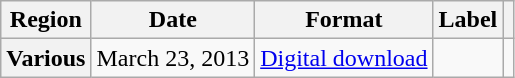<table class="wikitable plainrowheaders">
<tr>
<th>Region</th>
<th>Date</th>
<th>Format</th>
<th>Label</th>
<th></th>
</tr>
<tr>
<th scope="row">Various</th>
<td>March 23, 2013</td>
<td><a href='#'>Digital download</a></td>
<td></td>
<td align="center"></td>
</tr>
</table>
